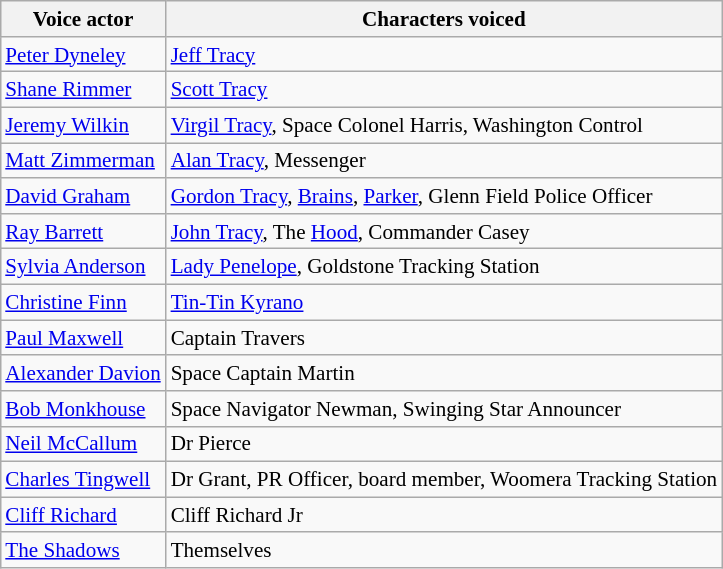<table class="wikitable" style="font-size:88%; float:right; margin-left:2em">
<tr>
<th>Voice actor</th>
<th>Characters voiced</th>
</tr>
<tr>
<td><a href='#'>Peter Dyneley</a></td>
<td><a href='#'>Jeff Tracy</a></td>
</tr>
<tr>
<td><a href='#'>Shane Rimmer</a></td>
<td><a href='#'>Scott Tracy</a></td>
</tr>
<tr>
<td><a href='#'>Jeremy Wilkin</a></td>
<td><a href='#'>Virgil Tracy</a>, Space Colonel Harris, Washington Control</td>
</tr>
<tr>
<td><a href='#'>Matt Zimmerman</a></td>
<td><a href='#'>Alan Tracy</a>, Messenger</td>
</tr>
<tr>
<td><a href='#'>David Graham</a></td>
<td><a href='#'>Gordon Tracy</a>, <a href='#'>Brains</a>, <a href='#'>Parker</a>, Glenn Field Police Officer</td>
</tr>
<tr>
<td><a href='#'>Ray Barrett</a></td>
<td><a href='#'>John Tracy</a>, The <a href='#'>Hood</a>, Commander Casey</td>
</tr>
<tr>
<td><a href='#'>Sylvia Anderson</a></td>
<td><a href='#'>Lady Penelope</a>, Goldstone Tracking Station</td>
</tr>
<tr>
<td><a href='#'>Christine Finn</a></td>
<td><a href='#'>Tin-Tin Kyrano</a></td>
</tr>
<tr>
<td><a href='#'>Paul Maxwell</a></td>
<td>Captain Travers</td>
</tr>
<tr>
<td><a href='#'>Alexander Davion</a></td>
<td>Space Captain Martin</td>
</tr>
<tr>
<td><a href='#'>Bob Monkhouse</a></td>
<td>Space Navigator Newman, Swinging Star Announcer</td>
</tr>
<tr>
<td><a href='#'>Neil McCallum</a></td>
<td>Dr Pierce</td>
</tr>
<tr>
<td><a href='#'>Charles Tingwell</a></td>
<td>Dr Grant, PR Officer, board member, Woomera Tracking Station</td>
</tr>
<tr>
<td><a href='#'>Cliff Richard</a></td>
<td>Cliff Richard Jr</td>
</tr>
<tr>
<td><a href='#'>The Shadows</a></td>
<td>Themselves</td>
</tr>
</table>
